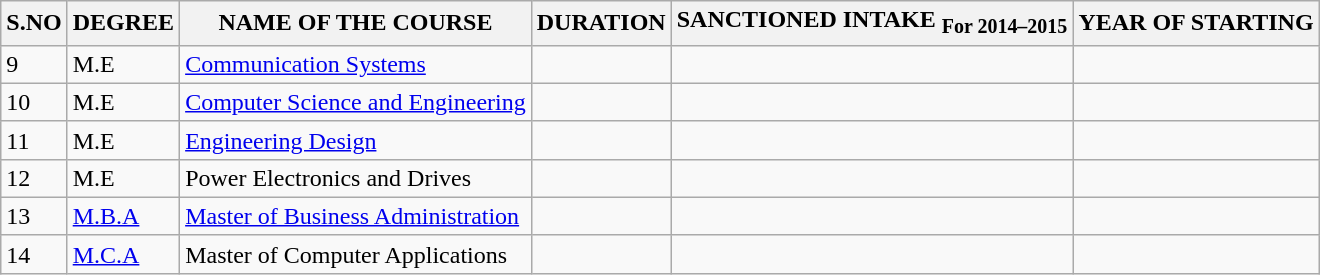<table class="wikitable">
<tr>
<th>S.NO</th>
<th>DEGREE</th>
<th>NAME OF THE COURSE</th>
<th>DURATION</th>
<th>SANCTIONED INTAKE <sub> For 2014–2015</sub></th>
<th>YEAR OF STARTING</th>
</tr>
<tr>
<td>9</td>
<td>M.E</td>
<td><a href='#'>Communication Systems</a></td>
<td></td>
<td></td>
<td></td>
</tr>
<tr>
<td>10</td>
<td>M.E</td>
<td><a href='#'>Computer Science and Engineering</a></td>
<td></td>
<td></td>
<td></td>
</tr>
<tr>
<td>11</td>
<td>M.E</td>
<td><a href='#'>Engineering Design</a></td>
<td></td>
<td></td>
<td></td>
</tr>
<tr>
<td>12</td>
<td>M.E</td>
<td>Power Electronics and Drives</td>
<td></td>
<td></td>
<td></td>
</tr>
<tr>
<td>13</td>
<td><a href='#'>M.B.A</a></td>
<td><a href='#'>Master of Business Administration</a></td>
<td></td>
<td></td>
<td></td>
</tr>
<tr>
<td>14</td>
<td><a href='#'>M.C.A</a></td>
<td>Master of Computer Applications</td>
<td></td>
<td></td>
<td></td>
</tr>
</table>
